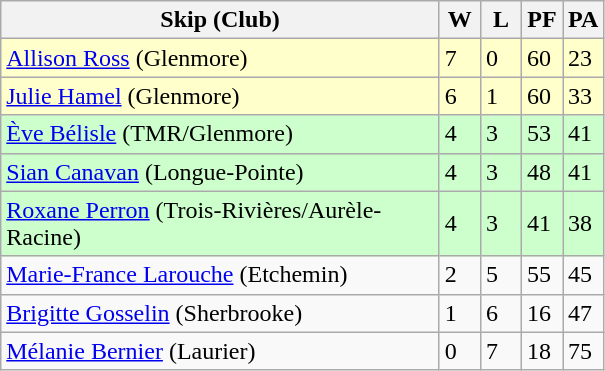<table class=wikitable>
<tr>
<th width=285>Skip (Club)</th>
<th width=20>W</th>
<th width=20>L</th>
<th width=20>PF</th>
<th width=20>PA</th>
</tr>
<tr bgcolor=#ffffcc>
<td><a href='#'>Allison Ross</a> (Glenmore)</td>
<td>7</td>
<td>0</td>
<td>60</td>
<td>23</td>
</tr>
<tr bgcolor=#ffffcc>
<td><a href='#'>Julie Hamel</a> (Glenmore)</td>
<td>6</td>
<td>1</td>
<td>60</td>
<td>33</td>
</tr>
<tr bgcolor=#ccffcc>
<td><a href='#'>Ève Bélisle</a> (TMR/Glenmore)</td>
<td>4</td>
<td>3</td>
<td>53</td>
<td>41</td>
</tr>
<tr bgcolor=#ccffcc>
<td><a href='#'>Sian Canavan</a> (Longue-Pointe)</td>
<td>4</td>
<td>3</td>
<td>48</td>
<td>41</td>
</tr>
<tr bgcolor=#ccffcc>
<td><a href='#'>Roxane Perron</a> (Trois-Rivières/Aurèle-Racine)</td>
<td>4</td>
<td>3</td>
<td>41</td>
<td>38</td>
</tr>
<tr>
<td><a href='#'>Marie-France Larouche</a> (Etchemin)</td>
<td>2</td>
<td>5</td>
<td>55</td>
<td>45</td>
</tr>
<tr>
<td><a href='#'>Brigitte Gosselin</a> (Sherbrooke)</td>
<td>1</td>
<td>6</td>
<td>16</td>
<td>47</td>
</tr>
<tr>
<td><a href='#'>Mélanie Bernier</a> (Laurier)</td>
<td>0</td>
<td>7</td>
<td>18</td>
<td>75</td>
</tr>
</table>
